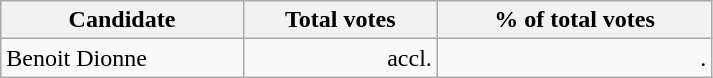<table style="width:475px;" class="wikitable">
<tr bgcolor="#EEEEEE">
<th align="left">Candidate</th>
<th align="right">Total votes</th>
<th align="right">% of total votes</th>
</tr>
<tr>
<td align="left">Benoit Dionne</td>
<td align="right">accl.</td>
<td align="right">.</td>
</tr>
</table>
